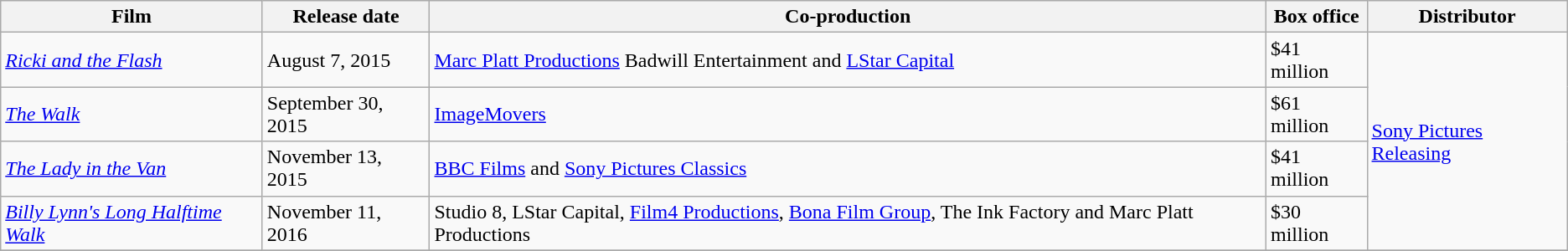<table class="wikitable">
<tr>
<th>Film</th>
<th>Release date</th>
<th>Co-production</th>
<th>Box office</th>
<th>Distributor</th>
</tr>
<tr>
<td><em><a href='#'>Ricki and the Flash</a></em></td>
<td>August 7, 2015</td>
<td><a href='#'>Marc Platt Productions</a> Badwill Entertainment and <a href='#'>LStar Capital</a></td>
<td>$41 million</td>
<td rowspan="4"><a href='#'>Sony Pictures Releasing</a></td>
</tr>
<tr>
<td><em><a href='#'>The Walk</a></em></td>
<td>September 30, 2015</td>
<td><a href='#'>ImageMovers</a></td>
<td>$61 million</td>
</tr>
<tr>
<td><em><a href='#'>The Lady in the Van</a></em></td>
<td>November 13, 2015</td>
<td><a href='#'>BBC Films</a> and <a href='#'>Sony Pictures Classics</a></td>
<td>$41 million</td>
</tr>
<tr>
<td><em><a href='#'>Billy Lynn's Long Halftime Walk</a></em></td>
<td>November 11, 2016</td>
<td>Studio 8, LStar Capital, <a href='#'>Film4 Productions</a>, <a href='#'>Bona Film Group</a>, The Ink Factory and Marc Platt Productions</td>
<td>$30 million</td>
</tr>
<tr>
</tr>
</table>
